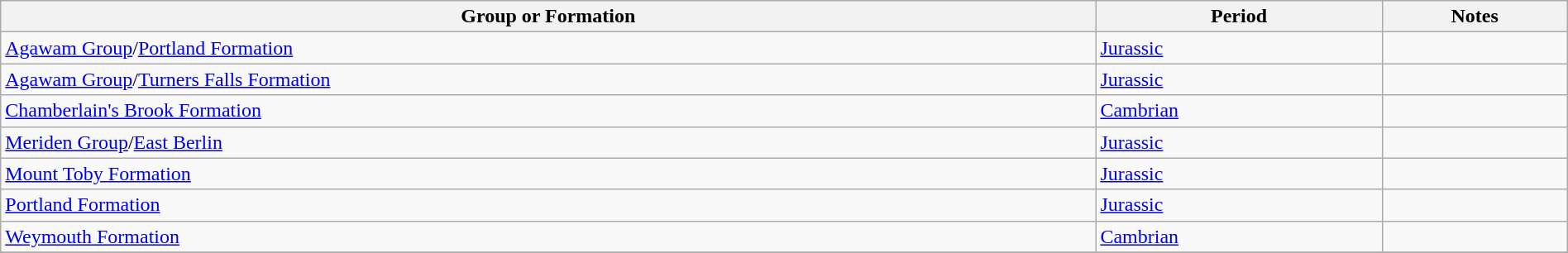<table class="wikitable sortable" style="width: 100%;">
<tr>
<th>Group or Formation</th>
<th>Period</th>
<th class="unsortable">Notes</th>
</tr>
<tr>
<td><a href='#'>Agawam Group</a>/<a href='#'>Portland Formation</a></td>
<td><a href='#'>Jurassic</a></td>
<td></td>
</tr>
<tr>
<td><a href='#'>Agawam Group</a>/<a href='#'>Turners Falls Formation</a></td>
<td><a href='#'>Jurassic</a></td>
<td></td>
</tr>
<tr>
<td><a href='#'>Chamberlain's Brook Formation</a></td>
<td><a href='#'>Cambrian</a></td>
<td></td>
</tr>
<tr>
<td><a href='#'>Meriden Group</a>/<a href='#'>East Berlin</a></td>
<td><a href='#'>Jurassic</a></td>
<td></td>
</tr>
<tr>
<td><a href='#'>Mount Toby Formation</a></td>
<td><a href='#'>Jurassic</a></td>
<td></td>
</tr>
<tr>
<td><a href='#'>Portland Formation</a></td>
<td><a href='#'>Jurassic</a></td>
<td></td>
</tr>
<tr>
<td><a href='#'>Weymouth Formation</a></td>
<td><a href='#'>Cambrian</a></td>
<td></td>
</tr>
<tr>
</tr>
</table>
